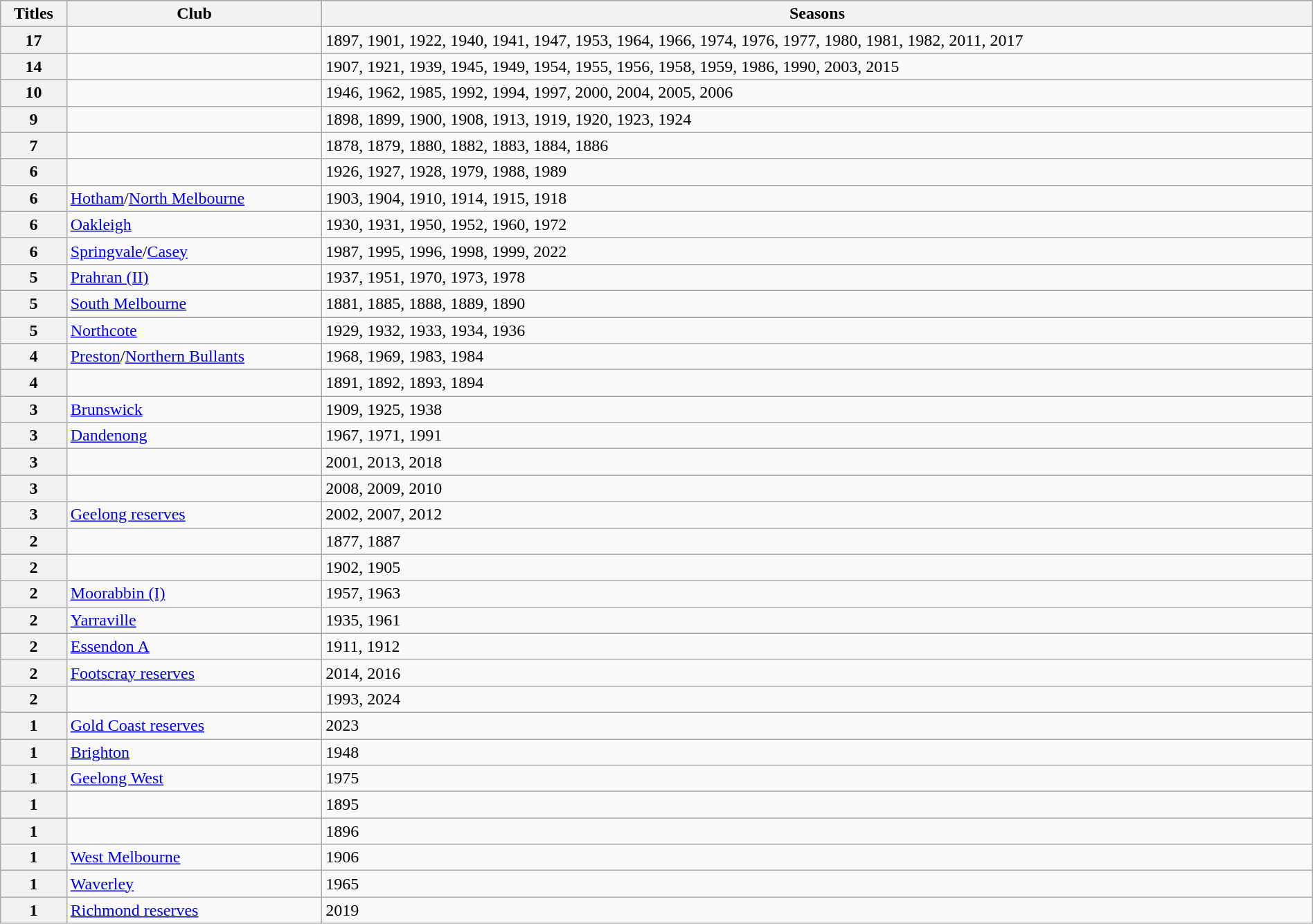<table class="wikitable sortable" style="width:100%;">
<tr style="background:#bdb76b;">
<th>Titles</th>
<th>Club</th>
<th>Seasons</th>
</tr>
<tr>
<th>17</th>
<td> </td>
<td>1897, 1901, 1922, 1940, 1941, 1947, 1953, 1964, 1966, 1974, 1976, 1977, 1980, 1981, 1982, 2011, 2017</td>
</tr>
<tr>
<th>14</th>
<td> </td>
<td>1907, 1921, 1939, 1945, 1949, 1954, 1955, 1956, 1958, 1959, 1986, 1990, 2003, 2015</td>
</tr>
<tr>
<th>10</th>
<td> </td>
<td>1946, 1962, 1985, 1992, 1994, 1997, 2000, 2004, 2005, 2006</td>
</tr>
<tr>
<th>9</th>
<td> </td>
<td>1898, 1899, 1900, 1908, 1913, 1919, 1920, 1923, 1924</td>
</tr>
<tr>
<th>7</th>
<td> </td>
<td>1878, 1879, 1880, 1882, 1883, 1884, 1886</td>
</tr>
<tr>
<th>6</th>
<td> </td>
<td>1926, 1927, 1928, 1979, 1988, 1989</td>
</tr>
<tr>
<th>6</th>
<td> <a href='#'>Hotham</a>/<a href='#'>North Melbourne</a></td>
<td>1903, 1904, 1910, 1914, 1915, 1918</td>
</tr>
<tr>
<th>6</th>
<td> <a href='#'>Oakleigh</a></td>
<td>1930, 1931, 1950, 1952, 1960, 1972</td>
</tr>
<tr>
<th>6</th>
<td> <a href='#'>Springvale</a>/<a href='#'>Casey</a></td>
<td>1987, 1995, 1996, 1998, 1999, 2022</td>
</tr>
<tr>
<th>5</th>
<td> <a href='#'>Prahran (II)</a></td>
<td>1937, 1951, 1970, 1973, 1978</td>
</tr>
<tr>
<th>5</th>
<td> <a href='#'>South Melbourne</a></td>
<td>1881, 1885, 1888, 1889, 1890</td>
</tr>
<tr>
<th>5</th>
<td> <a href='#'>Northcote</a></td>
<td>1929, 1932, 1933, 1934, 1936</td>
</tr>
<tr>
<th>4</th>
<td> <a href='#'>Preston</a>/<a href='#'>Northern Bullants</a></td>
<td>1968, 1969, 1983, 1984</td>
</tr>
<tr>
<th>4</th>
<td> </td>
<td>1891, 1892, 1893, 1894</td>
</tr>
<tr>
<th>3</th>
<td> <a href='#'>Brunswick</a></td>
<td>1909, 1925, 1938</td>
</tr>
<tr>
<th>3</th>
<td> <a href='#'>Dandenong</a></td>
<td>1967, 1971, 1991</td>
</tr>
<tr>
<th>3</th>
<td> </td>
<td>2001, 2013, 2018</td>
</tr>
<tr>
<th>3</th>
<td> </td>
<td>2008, 2009, 2010</td>
</tr>
<tr>
<th>3</th>
<td> <a href='#'>Geelong reserves</a></td>
<td>2002, 2007, 2012</td>
</tr>
<tr>
<th>2</th>
<td> </td>
<td>1877, 1887</td>
</tr>
<tr>
<th>2</th>
<td> </td>
<td>1902, 1905</td>
</tr>
<tr>
<th>2</th>
<td> <a href='#'>Moorabbin (I)</a></td>
<td>1957, 1963</td>
</tr>
<tr>
<th>2</th>
<td> <a href='#'>Yarraville</a></td>
<td>1935, 1961</td>
</tr>
<tr>
<th>2</th>
<td> <a href='#'>Essendon A</a></td>
<td>1911, 1912</td>
</tr>
<tr>
<th>2</th>
<td> <a href='#'>Footscray reserves</a></td>
<td>2014, 2016</td>
</tr>
<tr>
<th>2</th>
<td> </td>
<td>1993, 2024</td>
</tr>
<tr>
<th>1</th>
<td> <a href='#'>Gold Coast reserves</a></td>
<td>2023</td>
</tr>
<tr>
<th>1</th>
<td> <a href='#'>Brighton</a></td>
<td>1948</td>
</tr>
<tr>
<th>1</th>
<td> <a href='#'>Geelong West</a></td>
<td>1975</td>
</tr>
<tr>
<th>1</th>
<td> </td>
<td>1895</td>
</tr>
<tr>
<th>1</th>
<td> </td>
<td>1896</td>
</tr>
<tr>
<th>1</th>
<td> <a href='#'>West Melbourne</a></td>
<td>1906</td>
</tr>
<tr>
<th>1</th>
<td> <a href='#'>Waverley</a></td>
<td>1965</td>
</tr>
<tr>
<th>1</th>
<td> <a href='#'>Richmond reserves</a></td>
<td>2019</td>
</tr>
</table>
